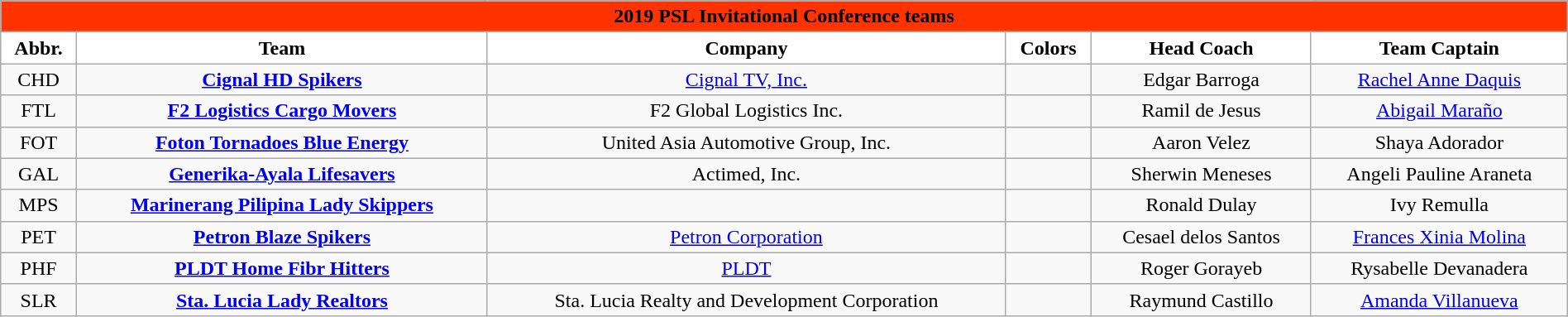<table class="wikitable" style="width:100%; text-align:left">
<tr>
<th style=background:#ff3300 colspan=7><span>2019 PSL Invitational Conference teams</span></th>
</tr>
<tr>
<th style="background:white">Abbr.</th>
<th style="background:white">Team</th>
<th style="background:white">Company</th>
<th style="background:white">Colors</th>
<th style="background:white">Head Coach</th>
<th style="background:white">Team Captain</th>
</tr>
<tr>
<td align=center>CHD</td>
<td align=center><strong><a href='#'>Cignal HD Spikers</a></strong></td>
<td align=center><a href='#'>Cignal TV, Inc.</a></td>
<td align=center> </td>
<td align=center>Edgar Barroga</td>
<td align=center><a href='#'>Rachel Anne Daquis</a></td>
</tr>
<tr>
<td align=center>FTL</td>
<td align=center><strong><a href='#'>F2 Logistics Cargo Movers</a></strong></td>
<td align=center>F2 Global Logistics Inc.</td>
<td align=center>  </td>
<td align=center>Ramil de Jesus</td>
<td align=center><a href='#'>Abigail Maraño</a></td>
</tr>
<tr>
<td align=center>FOT</td>
<td align=center><strong><a href='#'>Foton Tornadoes Blue Energy</a></strong></td>
<td align=center>United Asia Automotive Group, Inc.</td>
<td align=center> </td>
<td align=center>Aaron Velez</td>
<td align=center>Shaya Adorador</td>
</tr>
<tr>
<td align=center>GAL</td>
<td align=center><strong><a href='#'>Generika-Ayala Lifesavers</a></strong></td>
<td align=center>Actimed, Inc.</td>
<td align=center>  </td>
<td align=center>Sherwin Meneses</td>
<td align=center>Angeli Pauline Araneta</td>
</tr>
<tr>
<td align=center>MPS</td>
<td align=center><strong><a href='#'>Marinerang Pilipina Lady Skippers</a></strong></td>
<td align=center></td>
<td align=center>  </td>
<td align=center>Ronald Dulay</td>
<td align=center>Ivy Remulla</td>
</tr>
<tr>
<td align=center>PET</td>
<td align=center><strong><a href='#'>Petron Blaze Spikers</a></strong></td>
<td align=center><a href='#'>Petron Corporation</a></td>
<td align=center>  </td>
<td align=center>Cesael delos Santos</td>
<td align=center><a href='#'>Frances Xinia Molina</a></td>
</tr>
<tr>
<td align=center>PHF</td>
<td align=center><strong><a href='#'>PLDT Home Fibr Hitters</a></strong></td>
<td align=center><a href='#'>PLDT</a></td>
<td align=center>  </td>
<td align=center>Roger Gorayeb</td>
<td align=center>Rysabelle Devanadera</td>
</tr>
<tr>
<td align=center>SLR</td>
<td align=center><strong><a href='#'>Sta. Lucia Lady Realtors</a></strong></td>
<td align=center>Sta. Lucia Realty and Development Corporation</td>
<td align=center>  </td>
<td align=center>Raymund Castillo</td>
<td align=center><a href='#'>Amanda Villanueva</a></td>
</tr>
</table>
